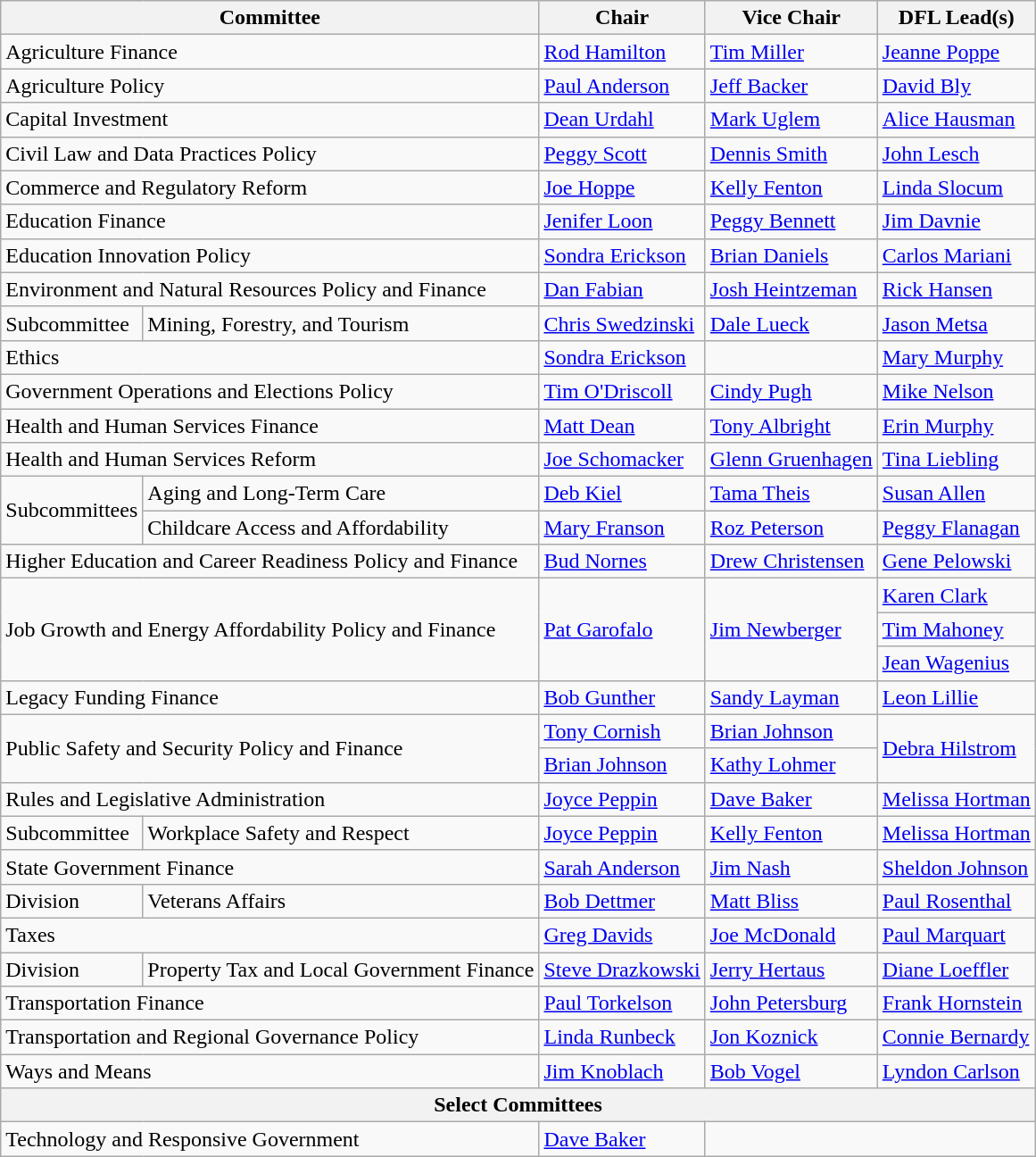<table class="wikitable">
<tr>
<th colspan="2">Committee</th>
<th>Chair</th>
<th>Vice Chair</th>
<th>DFL Lead(s)</th>
</tr>
<tr>
<td colspan="2">Agriculture Finance</td>
<td><a href='#'>Rod Hamilton</a></td>
<td><a href='#'>Tim Miller</a></td>
<td><a href='#'>Jeanne Poppe</a></td>
</tr>
<tr>
<td colspan="2">Agriculture Policy</td>
<td><a href='#'>Paul Anderson</a></td>
<td><a href='#'>Jeff Backer</a></td>
<td><a href='#'>David Bly</a></td>
</tr>
<tr>
<td colspan="2">Capital Investment</td>
<td><a href='#'>Dean Urdahl</a></td>
<td><a href='#'>Mark Uglem</a></td>
<td><a href='#'>Alice Hausman</a></td>
</tr>
<tr>
<td colspan="2">Civil Law and Data Practices Policy</td>
<td><a href='#'>Peggy Scott</a></td>
<td><a href='#'>Dennis Smith</a></td>
<td><a href='#'>John Lesch</a></td>
</tr>
<tr>
<td colspan="2">Commerce and Regulatory Reform</td>
<td><a href='#'>Joe Hoppe</a></td>
<td><a href='#'>Kelly Fenton</a></td>
<td><a href='#'>Linda Slocum</a></td>
</tr>
<tr>
<td colspan="2">Education Finance</td>
<td><a href='#'>Jenifer Loon</a></td>
<td><a href='#'>Peggy Bennett</a></td>
<td><a href='#'>Jim Davnie</a></td>
</tr>
<tr>
<td colspan="2">Education Innovation Policy</td>
<td><a href='#'>Sondra Erickson</a></td>
<td><a href='#'>Brian Daniels</a></td>
<td><a href='#'>Carlos Mariani</a></td>
</tr>
<tr>
<td colspan="2">Environment and Natural Resources Policy and Finance</td>
<td><a href='#'>Dan Fabian</a></td>
<td><a href='#'>Josh Heintzeman</a></td>
<td><a href='#'>Rick Hansen</a></td>
</tr>
<tr>
<td>Subcommittee</td>
<td>Mining, Forestry, and Tourism</td>
<td><a href='#'>Chris Swedzinski</a></td>
<td><a href='#'>Dale Lueck</a></td>
<td><a href='#'>Jason Metsa</a></td>
</tr>
<tr>
<td colspan="2">Ethics</td>
<td><a href='#'>Sondra Erickson</a></td>
<td></td>
<td><a href='#'>Mary Murphy</a></td>
</tr>
<tr>
<td colspan="2">Government Operations and Elections Policy</td>
<td><a href='#'>Tim O'Driscoll</a></td>
<td><a href='#'>Cindy Pugh</a></td>
<td><a href='#'>Mike Nelson</a></td>
</tr>
<tr>
<td colspan="2">Health and Human Services Finance</td>
<td><a href='#'>Matt Dean</a></td>
<td><a href='#'>Tony Albright</a></td>
<td><a href='#'>Erin Murphy</a></td>
</tr>
<tr>
<td colspan="2">Health and Human Services Reform</td>
<td><a href='#'>Joe Schomacker</a></td>
<td><a href='#'>Glenn Gruenhagen</a></td>
<td><a href='#'>Tina Liebling</a></td>
</tr>
<tr>
<td rowspan="2">Subcommittees</td>
<td>Aging and Long-Term Care</td>
<td><a href='#'>Deb Kiel</a></td>
<td><a href='#'>Tama Theis</a></td>
<td><a href='#'>Susan Allen</a></td>
</tr>
<tr>
<td>Childcare Access and Affordability</td>
<td><a href='#'>Mary Franson</a></td>
<td><a href='#'>Roz Peterson</a></td>
<td><a href='#'>Peggy Flanagan</a></td>
</tr>
<tr>
<td colspan="2">Higher Education and Career Readiness Policy and Finance</td>
<td><a href='#'>Bud Nornes</a></td>
<td><a href='#'>Drew Christensen</a></td>
<td><a href='#'>Gene Pelowski</a></td>
</tr>
<tr>
<td colspan="2" rowspan="3">Job Growth and Energy Affordability Policy and Finance</td>
<td rowspan="3"><a href='#'>Pat Garofalo</a></td>
<td rowspan="3"><a href='#'>Jim Newberger</a></td>
<td><a href='#'>Karen Clark</a></td>
</tr>
<tr>
<td><a href='#'>Tim Mahoney</a></td>
</tr>
<tr>
<td><a href='#'>Jean Wagenius</a></td>
</tr>
<tr>
<td colspan="2">Legacy Funding Finance</td>
<td><a href='#'>Bob Gunther</a></td>
<td><a href='#'>Sandy Layman</a></td>
<td><a href='#'>Leon Lillie</a></td>
</tr>
<tr>
<td colspan="2" rowspan="2">Public Safety and Security Policy and Finance</td>
<td><a href='#'>Tony Cornish</a></td>
<td><a href='#'>Brian Johnson</a></td>
<td rowspan="2"><a href='#'>Debra Hilstrom</a></td>
</tr>
<tr>
<td><a href='#'>Brian Johnson</a></td>
<td><a href='#'>Kathy Lohmer</a></td>
</tr>
<tr>
<td colspan="2">Rules and Legislative Administration</td>
<td><a href='#'>Joyce Peppin</a></td>
<td><a href='#'>Dave Baker</a></td>
<td><a href='#'>Melissa Hortman</a></td>
</tr>
<tr>
<td>Subcommittee</td>
<td>Workplace Safety and Respect</td>
<td><a href='#'>Joyce Peppin</a></td>
<td><a href='#'>Kelly Fenton</a></td>
<td><a href='#'>Melissa Hortman</a></td>
</tr>
<tr>
<td colspan="2">State Government Finance</td>
<td><a href='#'>Sarah Anderson</a></td>
<td><a href='#'>Jim Nash</a></td>
<td><a href='#'>Sheldon Johnson</a></td>
</tr>
<tr>
<td>Division</td>
<td>Veterans Affairs</td>
<td><a href='#'>Bob Dettmer</a></td>
<td><a href='#'>Matt Bliss</a></td>
<td><a href='#'>Paul Rosenthal</a></td>
</tr>
<tr>
<td colspan="2">Taxes</td>
<td><a href='#'>Greg Davids</a></td>
<td><a href='#'>Joe McDonald</a></td>
<td><a href='#'>Paul Marquart</a></td>
</tr>
<tr>
<td>Division</td>
<td>Property Tax and Local Government Finance</td>
<td><a href='#'>Steve Drazkowski</a></td>
<td><a href='#'>Jerry Hertaus</a></td>
<td><a href='#'>Diane Loeffler</a></td>
</tr>
<tr>
<td colspan="2">Transportation Finance</td>
<td><a href='#'>Paul Torkelson</a></td>
<td><a href='#'>John Petersburg</a></td>
<td><a href='#'>Frank Hornstein</a></td>
</tr>
<tr>
<td colspan="2">Transportation and Regional Governance Policy</td>
<td><a href='#'>Linda Runbeck</a></td>
<td><a href='#'>Jon Koznick</a></td>
<td><a href='#'>Connie Bernardy</a></td>
</tr>
<tr>
<td colspan="2">Ways and Means</td>
<td><a href='#'>Jim Knoblach</a></td>
<td><a href='#'>Bob Vogel</a></td>
<td><a href='#'>Lyndon Carlson</a></td>
</tr>
<tr>
<th colspan="5" align="center">Select Committees</th>
</tr>
<tr>
<td colspan="2">Technology and Responsive Government</td>
<td><a href='#'>Dave Baker</a></td>
<td colspan="2"></td>
</tr>
</table>
